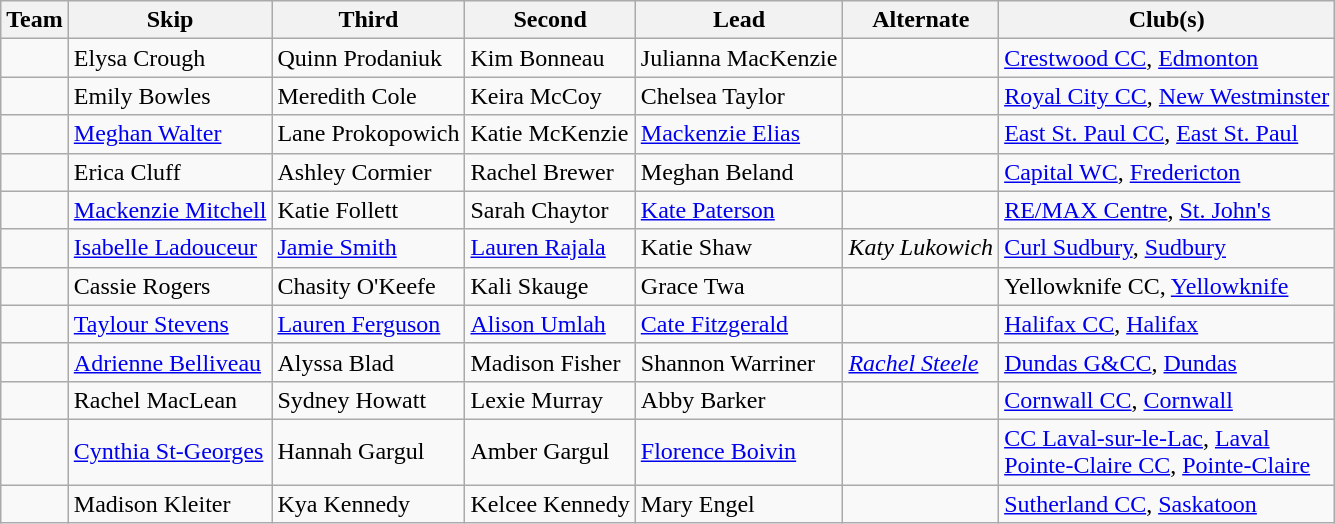<table class="wikitable">
<tr>
<th scope="col">Team</th>
<th scope="col">Skip</th>
<th scope="col">Third</th>
<th scope="col">Second</th>
<th scope="col">Lead</th>
<th scope="col">Alternate</th>
<th scope="col">Club(s)</th>
</tr>
<tr>
<td></td>
<td>Elysa Crough</td>
<td>Quinn Prodaniuk</td>
<td>Kim Bonneau</td>
<td>Julianna MacKenzie</td>
<td></td>
<td><a href='#'>Crestwood CC</a>, <a href='#'>Edmonton</a></td>
</tr>
<tr>
<td></td>
<td>Emily Bowles</td>
<td>Meredith Cole</td>
<td>Keira McCoy</td>
<td>Chelsea Taylor</td>
<td></td>
<td><a href='#'>Royal City CC</a>, <a href='#'>New Westminster</a></td>
</tr>
<tr>
<td></td>
<td><a href='#'>Meghan Walter</a></td>
<td>Lane Prokopowich</td>
<td>Katie McKenzie</td>
<td><a href='#'>Mackenzie Elias</a></td>
<td></td>
<td><a href='#'>East St. Paul CC</a>, <a href='#'>East St. Paul</a></td>
</tr>
<tr>
<td></td>
<td>Erica Cluff</td>
<td>Ashley Cormier</td>
<td>Rachel Brewer</td>
<td>Meghan Beland</td>
<td></td>
<td><a href='#'>Capital WC</a>, <a href='#'>Fredericton</a></td>
</tr>
<tr>
<td></td>
<td><a href='#'>Mackenzie Mitchell</a></td>
<td>Katie Follett</td>
<td>Sarah Chaytor</td>
<td><a href='#'>Kate Paterson</a></td>
<td></td>
<td><a href='#'>RE/MAX Centre</a>, <a href='#'>St. John's</a></td>
</tr>
<tr>
<td></td>
<td><a href='#'>Isabelle Ladouceur</a></td>
<td><a href='#'>Jamie Smith</a></td>
<td><a href='#'>Lauren Rajala</a></td>
<td>Katie Shaw</td>
<td><em>Katy Lukowich</em></td>
<td><a href='#'>Curl Sudbury</a>, <a href='#'>Sudbury</a></td>
</tr>
<tr>
<td></td>
<td>Cassie Rogers</td>
<td>Chasity O'Keefe</td>
<td>Kali Skauge</td>
<td>Grace Twa</td>
<td></td>
<td>Yellowknife CC, <a href='#'>Yellowknife</a></td>
</tr>
<tr>
<td></td>
<td><a href='#'>Taylour Stevens</a></td>
<td><a href='#'>Lauren Ferguson</a></td>
<td><a href='#'>Alison Umlah</a></td>
<td><a href='#'>Cate Fitzgerald</a></td>
<td></td>
<td><a href='#'>Halifax CC</a>, <a href='#'>Halifax</a></td>
</tr>
<tr>
<td></td>
<td><a href='#'>Adrienne Belliveau</a></td>
<td>Alyssa Blad</td>
<td>Madison Fisher</td>
<td>Shannon Warriner</td>
<td><em><a href='#'>Rachel Steele</a></em></td>
<td><a href='#'>Dundas G&CC</a>, <a href='#'>Dundas</a></td>
</tr>
<tr>
<td></td>
<td>Rachel MacLean</td>
<td>Sydney Howatt</td>
<td>Lexie Murray</td>
<td>Abby Barker</td>
<td></td>
<td><a href='#'>Cornwall CC</a>, <a href='#'>Cornwall</a></td>
</tr>
<tr>
<td></td>
<td><a href='#'>Cynthia St-Georges</a></td>
<td>Hannah Gargul</td>
<td>Amber Gargul</td>
<td><a href='#'>Florence Boivin</a></td>
<td></td>
<td><a href='#'>CC Laval-sur-le-Lac</a>, <a href='#'>Laval</a> <br> <a href='#'>Pointe-Claire CC</a>, <a href='#'>Pointe-Claire</a></td>
</tr>
<tr>
<td></td>
<td>Madison Kleiter</td>
<td>Kya Kennedy</td>
<td>Kelcee Kennedy</td>
<td>Mary Engel</td>
<td></td>
<td><a href='#'>Sutherland CC</a>, <a href='#'>Saskatoon</a></td>
</tr>
</table>
